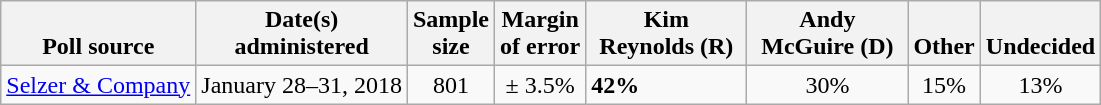<table class="wikitable">
<tr valign=bottom>
<th>Poll source</th>
<th>Date(s)<br>administered</th>
<th>Sample<br>size</th>
<th>Margin<br>of error</th>
<th style="width:100px;">Kim<br>Reynolds (R)</th>
<th style="width:100px;">Andy<br>McGuire (D)</th>
<th>Other</th>
<th>Undecided</th>
</tr>
<tr>
<td><a href='#'>Selzer & Company</a></td>
<td align=center>January 28–31, 2018</td>
<td align=center>801</td>
<td align=center>± 3.5%</td>
<td><strong>42%</strong></td>
<td align=center>30%</td>
<td align=center>15%</td>
<td align=center>13%</td>
</tr>
</table>
